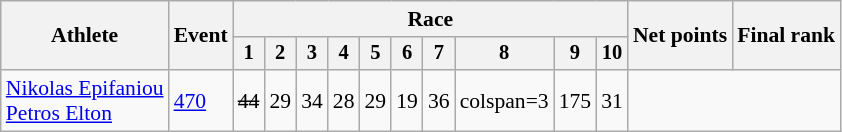<table class="wikitable" style="font-size:90%">
<tr>
<th rowspan=2>Athlete</th>
<th rowspan=2>Event</th>
<th colspan=10>Race</th>
<th rowspan=2>Net points</th>
<th rowspan=2>Final rank</th>
</tr>
<tr style="font-size:95%">
<th>1</th>
<th>2</th>
<th>3</th>
<th>4</th>
<th>5</th>
<th>6</th>
<th>7</th>
<th>8</th>
<th>9</th>
<th>10</th>
</tr>
<tr align=center>
<td align=left><a href='#'>Nikolas Epifaniou</a><br><a href='#'>Petros Elton</a></td>
<td align=left><a href='#'>470</a></td>
<td><s>44</s></td>
<td>29</td>
<td>34</td>
<td>28</td>
<td>29</td>
<td>19</td>
<td>36</td>
<td>colspan=3</td>
<td>175</td>
<td>31</td>
</tr>
</table>
